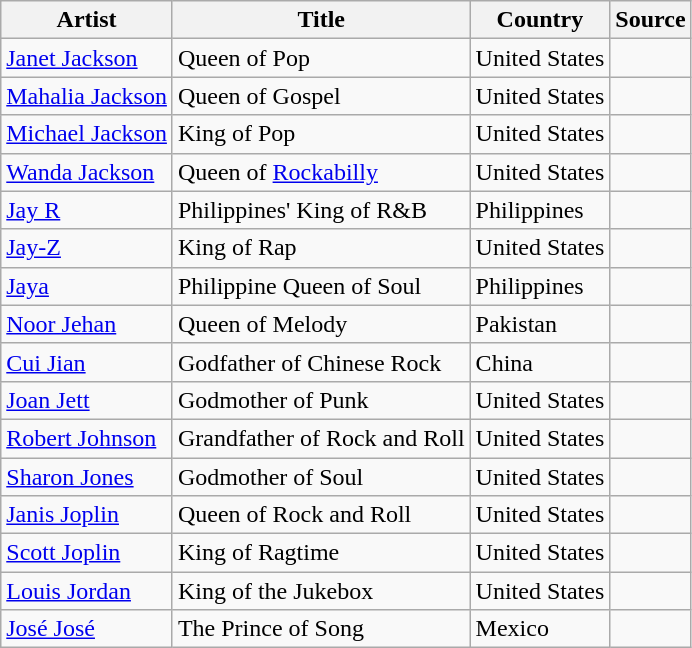<table class="wikitable sortable">
<tr>
<th>Artist</th>
<th>Title</th>
<th>Country</th>
<th class="unsortable">Source</th>
</tr>
<tr>
<td><a href='#'>Janet Jackson</a></td>
<td>Queen of Pop</td>
<td>United States</td>
<td></td>
</tr>
<tr>
<td><a href='#'>Mahalia Jackson</a></td>
<td>Queen of Gospel</td>
<td>United States</td>
<td></td>
</tr>
<tr>
<td><a href='#'>Michael Jackson</a></td>
<td>King of Pop</td>
<td>United States</td>
<td></td>
</tr>
<tr>
<td><a href='#'>Wanda Jackson</a></td>
<td>Queen of <a href='#'>Rockabilly</a></td>
<td>United States</td>
<td></td>
</tr>
<tr>
<td><a href='#'>Jay R</a></td>
<td>Philippines' King of R&B</td>
<td>Philippines</td>
<td></td>
</tr>
<tr>
<td><a href='#'>Jay-Z</a></td>
<td>King of Rap</td>
<td>United States</td>
<td></td>
</tr>
<tr>
<td><a href='#'>Jaya</a></td>
<td>Philippine Queen of Soul</td>
<td>Philippines</td>
<td></td>
</tr>
<tr>
<td><a href='#'>Noor Jehan</a></td>
<td>Queen of Melody</td>
<td>Pakistan</td>
<td></td>
</tr>
<tr>
<td><a href='#'>Cui Jian</a></td>
<td>Godfather of Chinese Rock</td>
<td>China</td>
<td></td>
</tr>
<tr>
<td><a href='#'>Joan Jett</a></td>
<td>Godmother of Punk</td>
<td>United States</td>
<td></td>
</tr>
<tr>
<td><a href='#'>Robert Johnson</a></td>
<td>Grandfather of Rock and Roll</td>
<td>United States</td>
<td></td>
</tr>
<tr>
<td><a href='#'>Sharon Jones</a></td>
<td>Godmother of Soul</td>
<td>United States</td>
<td></td>
</tr>
<tr>
<td><a href='#'>Janis Joplin</a></td>
<td>Queen of Rock and Roll</td>
<td>United States</td>
<td></td>
</tr>
<tr>
<td><a href='#'>Scott Joplin</a></td>
<td>King of Ragtime</td>
<td>United States</td>
<td></td>
</tr>
<tr>
<td><a href='#'>Louis Jordan</a></td>
<td>King of the Jukebox</td>
<td>United States</td>
<td></td>
</tr>
<tr>
<td><a href='#'>José José</a></td>
<td>The Prince of Song</td>
<td>Mexico</td>
<td></td>
</tr>
</table>
